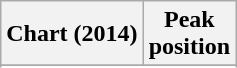<table class="wikitable sortable">
<tr>
<th>Chart (2014)</th>
<th>Peak<br>position</th>
</tr>
<tr>
</tr>
<tr>
</tr>
<tr>
</tr>
<tr>
</tr>
<tr>
</tr>
<tr>
</tr>
<tr>
</tr>
<tr>
</tr>
</table>
